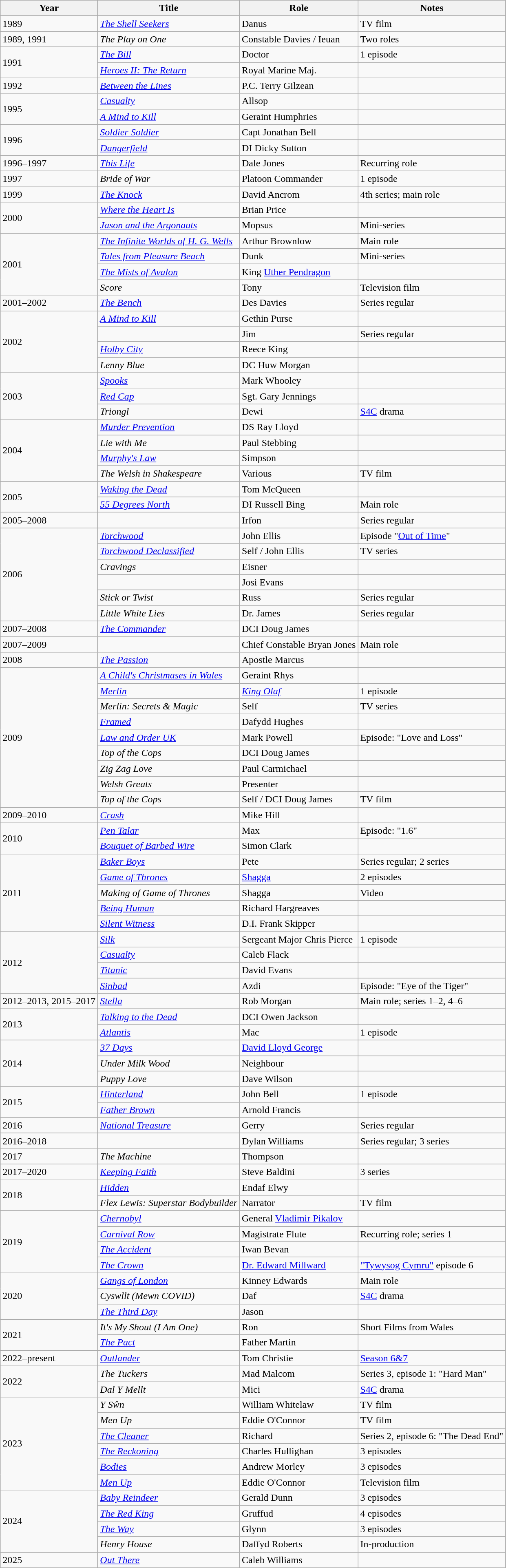<table class="wikitable sortable">
<tr>
<th>Year</th>
<th>Title</th>
<th>Role</th>
<th class="unsortable">Notes</th>
</tr>
<tr>
<td>1989</td>
<td><em><a href='#'>The Shell Seekers</a></em></td>
<td>Danus</td>
<td>TV film</td>
</tr>
<tr>
<td>1989, 1991</td>
<td><em>The Play on One</em></td>
<td>Constable Davies / Ieuan</td>
<td>Two roles</td>
</tr>
<tr>
<td rowspan="2">1991</td>
<td><em><a href='#'>The Bill</a></em></td>
<td>Doctor</td>
<td>1 episode</td>
</tr>
<tr>
<td><em><a href='#'>Heroes II: The Return</a></em></td>
<td>Royal Marine Maj.</td>
<td></td>
</tr>
<tr>
<td>1992</td>
<td><em><a href='#'>Between the Lines</a></em></td>
<td>P.C. Terry Gilzean</td>
<td></td>
</tr>
<tr>
<td rowspan="2">1995</td>
<td><em><a href='#'>Casualty</a></em></td>
<td>Allsop</td>
<td></td>
</tr>
<tr>
<td><em><a href='#'>A Mind to Kill</a></em></td>
<td>Geraint Humphries</td>
<td></td>
</tr>
<tr>
<td rowspan="2">1996</td>
<td><em><a href='#'>Soldier Soldier</a></em></td>
<td>Capt Jonathan Bell</td>
<td></td>
</tr>
<tr>
<td><em><a href='#'>Dangerfield</a></em></td>
<td>DI Dicky Sutton</td>
<td></td>
</tr>
<tr>
<td>1996–1997</td>
<td><em><a href='#'>This Life</a></em></td>
<td>Dale Jones</td>
<td>Recurring role</td>
</tr>
<tr>
<td>1997</td>
<td><em>Bride of War</em></td>
<td>Platoon Commander</td>
<td>1 episode</td>
</tr>
<tr>
<td>1999</td>
<td><em><a href='#'>The Knock</a></em></td>
<td>David Ancrom</td>
<td>4th series; main role</td>
</tr>
<tr>
<td rowspan="2">2000</td>
<td><em><a href='#'>Where the Heart Is</a></em></td>
<td>Brian Price</td>
<td></td>
</tr>
<tr>
<td><em><a href='#'>Jason and the Argonauts</a></em></td>
<td>Mopsus</td>
<td>Mini-series</td>
</tr>
<tr>
<td rowspan="4">2001</td>
<td><em><a href='#'>The Infinite Worlds of H. G. Wells</a></em></td>
<td>Arthur Brownlow</td>
<td>Main role</td>
</tr>
<tr>
<td><em><a href='#'>Tales from Pleasure Beach</a></em></td>
<td>Dunk</td>
<td>Mini-series</td>
</tr>
<tr>
<td><em><a href='#'>The Mists of Avalon</a></em></td>
<td>King <a href='#'>Uther Pendragon</a></td>
<td></td>
</tr>
<tr>
<td><em>Score</em></td>
<td>Tony</td>
<td>Television film</td>
</tr>
<tr>
<td>2001–2002</td>
<td><em><a href='#'>The Bench</a></em></td>
<td>Des Davies</td>
<td>Series regular</td>
</tr>
<tr>
<td rowspan="4">2002</td>
<td><em><a href='#'>A Mind to Kill</a></em></td>
<td>Gethin Purse</td>
<td></td>
</tr>
<tr>
<td></td>
<td>Jim</td>
<td>Series regular</td>
</tr>
<tr>
<td><em><a href='#'>Holby City</a></em></td>
<td>Reece King</td>
<td></td>
</tr>
<tr>
<td><em>Lenny Blue</em></td>
<td>DC Huw Morgan</td>
<td></td>
</tr>
<tr>
<td rowspan="3">2003</td>
<td><em><a href='#'>Spooks</a></em></td>
<td>Mark Whooley</td>
<td></td>
</tr>
<tr>
<td><em><a href='#'>Red Cap</a></em></td>
<td>Sgt. Gary Jennings</td>
<td></td>
</tr>
<tr>
<td><em>Triongl</em></td>
<td>Dewi</td>
<td><a href='#'>S4C</a> drama</td>
</tr>
<tr>
<td rowspan="4">2004</td>
<td><em><a href='#'>Murder Prevention</a></em></td>
<td>DS Ray Lloyd</td>
<td></td>
</tr>
<tr>
<td><em>Lie with Me</em></td>
<td>Paul Stebbing</td>
<td></td>
</tr>
<tr>
<td><em><a href='#'>Murphy's Law</a></em></td>
<td>Simpson</td>
<td></td>
</tr>
<tr>
<td><em>The Welsh in Shakespeare</em></td>
<td>Various</td>
<td>TV film</td>
</tr>
<tr>
<td rowspan="2">2005</td>
<td><em><a href='#'>Waking the Dead</a></em></td>
<td>Tom McQueen</td>
<td></td>
</tr>
<tr>
<td><em><a href='#'>55 Degrees North</a></em></td>
<td>DI Russell Bing</td>
<td>Main role</td>
</tr>
<tr>
<td>2005–2008</td>
<td></td>
<td>Irfon</td>
<td>Series regular</td>
</tr>
<tr>
<td rowspan="6">2006</td>
<td><em><a href='#'>Torchwood</a></em></td>
<td>John Ellis</td>
<td>Episode "<a href='#'>Out of Time</a>"</td>
</tr>
<tr>
<td><em><a href='#'>Torchwood Declassified</a></em></td>
<td>Self / John Ellis</td>
<td>TV series</td>
</tr>
<tr>
<td><em>Cravings</em></td>
<td>Eisner</td>
<td></td>
</tr>
<tr>
<td></td>
<td>Josi Evans</td>
<td></td>
</tr>
<tr>
<td><em>Stick or Twist</em></td>
<td>Russ</td>
<td>Series regular</td>
</tr>
<tr>
<td><em>Little White Lies</em></td>
<td>Dr. James</td>
<td>Series regular</td>
</tr>
<tr>
<td>2007–2008</td>
<td><em><a href='#'>The Commander</a></em></td>
<td>DCI Doug James</td>
<td></td>
</tr>
<tr>
<td>2007–2009</td>
<td></td>
<td>Chief Constable Bryan Jones</td>
<td>Main role</td>
</tr>
<tr>
<td>2008</td>
<td><em><a href='#'>The Passion</a></em></td>
<td>Apostle Marcus</td>
<td></td>
</tr>
<tr>
<td rowspan="9">2009</td>
<td><em><a href='#'>A Child's Christmases in Wales</a></em></td>
<td>Geraint Rhys</td>
<td></td>
</tr>
<tr>
<td><em><a href='#'>Merlin</a></em></td>
<td><em><a href='#'>King Olaf</a></em></td>
<td>1 episode</td>
</tr>
<tr>
<td><em>Merlin: Secrets & Magic</em></td>
<td>Self</td>
<td>TV series</td>
</tr>
<tr>
<td><em><a href='#'>Framed</a></em></td>
<td>Dafydd Hughes</td>
<td></td>
</tr>
<tr>
<td><em><a href='#'>Law and Order UK</a></em></td>
<td>Mark Powell</td>
<td>Episode: "Love and Loss"</td>
</tr>
<tr>
<td><em>Top of the Cops</em></td>
<td>DCI Doug James</td>
<td></td>
</tr>
<tr>
<td><em>Zig Zag Love</em></td>
<td>Paul Carmichael</td>
<td></td>
</tr>
<tr>
<td><em>Welsh Greats</em></td>
<td>Presenter</td>
<td></td>
</tr>
<tr>
<td><em>Top of the Cops</em></td>
<td>Self / DCI Doug James</td>
<td>TV film</td>
</tr>
<tr>
<td>2009–2010</td>
<td><em><a href='#'>Crash</a></em></td>
<td>Mike Hill</td>
<td></td>
</tr>
<tr>
<td rowspan="2">2010</td>
<td><em><a href='#'>Pen Talar</a></em></td>
<td>Max</td>
<td>Episode: "1.6"</td>
</tr>
<tr>
<td><em><a href='#'>Bouquet of Barbed Wire</a></em></td>
<td>Simon Clark</td>
<td></td>
</tr>
<tr>
<td rowspan="5">2011</td>
<td><em><a href='#'>Baker Boys</a></em></td>
<td>Pete</td>
<td>Series regular; 2 series</td>
</tr>
<tr>
<td><em><a href='#'>Game of Thrones</a></em></td>
<td><a href='#'>Shagga</a></td>
<td>2 episodes</td>
</tr>
<tr>
<td><em>Making of Game of Thrones</em></td>
<td>Shagga</td>
<td>Video</td>
</tr>
<tr>
<td><em><a href='#'>Being Human</a></em></td>
<td>Richard Hargreaves</td>
<td></td>
</tr>
<tr>
<td><em><a href='#'>Silent Witness</a></em></td>
<td>D.I. Frank Skipper</td>
<td></td>
</tr>
<tr>
<td rowspan="4">2012</td>
<td><em><a href='#'>Silk</a></em></td>
<td>Sergeant Major Chris Pierce</td>
<td>1 episode</td>
</tr>
<tr>
<td><em><a href='#'>Casualty</a></em></td>
<td>Caleb Flack</td>
<td></td>
</tr>
<tr>
<td><em><a href='#'>Titanic</a></em></td>
<td>David Evans</td>
<td></td>
</tr>
<tr>
<td><em><a href='#'>Sinbad</a></em></td>
<td>Azdi</td>
<td>Episode: "Eye of the Tiger"</td>
</tr>
<tr>
<td>2012–2013, 2015–2017</td>
<td><em><a href='#'>Stella</a></em></td>
<td>Rob Morgan</td>
<td>Main role; series 1–2, 4–6</td>
</tr>
<tr>
<td rowspan="2">2013</td>
<td><em><a href='#'>Talking to the Dead</a></em></td>
<td>DCI Owen Jackson</td>
<td></td>
</tr>
<tr>
<td><em><a href='#'>Atlantis</a></em></td>
<td>Mac</td>
<td>1 episode</td>
</tr>
<tr>
<td rowspan="3">2014</td>
<td><em><a href='#'>37 Days</a></em></td>
<td><a href='#'>David Lloyd George</a></td>
<td></td>
</tr>
<tr>
<td><em>Under Milk Wood</em></td>
<td>Neighbour</td>
<td></td>
</tr>
<tr>
<td><em>Puppy Love</em></td>
<td>Dave Wilson</td>
<td></td>
</tr>
<tr>
<td rowspan="2">2015</td>
<td><em><a href='#'>Hinterland</a></em></td>
<td>John Bell</td>
<td>1 episode</td>
</tr>
<tr>
<td><em><a href='#'>Father Brown</a></em></td>
<td>Arnold Francis</td>
<td></td>
</tr>
<tr>
<td>2016</td>
<td><em><a href='#'>National Treasure</a></em></td>
<td>Gerry</td>
<td>Series regular</td>
</tr>
<tr>
<td>2016–2018</td>
<td></td>
<td>Dylan Williams</td>
<td>Series regular; 3 series</td>
</tr>
<tr>
<td>2017</td>
<td><em>The Machine</em></td>
<td>Thompson</td>
<td></td>
</tr>
<tr>
<td>2017–2020</td>
<td><a href='#'><em>Keeping Faith</em></a></td>
<td>Steve Baldini</td>
<td>3 series</td>
</tr>
<tr>
<td rowspan="2">2018</td>
<td><em><a href='#'>Hidden</a></em></td>
<td>Endaf Elwy</td>
<td></td>
</tr>
<tr>
<td><em>Flex Lewis: Superstar Bodybuilder</em></td>
<td>Narrator</td>
<td>TV film</td>
</tr>
<tr>
<td rowspan="4">2019</td>
<td><em><a href='#'>Chernobyl</a></em></td>
<td>General <a href='#'>Vladimir Pikalov</a></td>
<td></td>
</tr>
<tr>
<td><em><a href='#'>Carnival Row</a></em></td>
<td>Magistrate Flute</td>
<td>Recurring role; series 1</td>
</tr>
<tr>
<td><em><a href='#'>The Accident</a></em></td>
<td>Iwan Bevan</td>
<td></td>
</tr>
<tr>
<td><em><a href='#'>The Crown</a></em></td>
<td><a href='#'>Dr. Edward Millward</a></td>
<td><a href='#'>"Tywysog Cymru"</a> episode 6</td>
</tr>
<tr>
<td rowspan="3">2020</td>
<td><em><a href='#'>Gangs of London</a></em></td>
<td>Kinney Edwards</td>
<td>Main role</td>
</tr>
<tr>
<td><em>Cyswllt (Mewn COVID)</em></td>
<td>Daf</td>
<td><a href='#'>S4C</a> drama</td>
</tr>
<tr>
<td><em><a href='#'>The Third Day</a></em></td>
<td>Jason</td>
<td></td>
</tr>
<tr>
<td rowspan="2">2021</td>
<td><em>It's My Shout (I Am One)</em></td>
<td>Ron</td>
<td>Short Films from Wales</td>
</tr>
<tr>
<td><a href='#'><em>The Pact</em></a></td>
<td>Father Martin</td>
<td></td>
</tr>
<tr>
<td>2022–present</td>
<td><a href='#'><em>Outlander</em></a></td>
<td>Tom Christie</td>
<td><a href='#'>Season 6&7</a></td>
</tr>
<tr>
<td rowspan="2">2022</td>
<td><em>The Tuckers</em></td>
<td>Mad Malcom</td>
<td>Series 3, episode 1: "Hard Man"</td>
</tr>
<tr>
<td><em>Dal Y Mellt</em></td>
<td>Mici</td>
<td><a href='#'>S4C</a> drama</td>
</tr>
<tr>
<td rowspan="6">2023</td>
<td><em>Y Sŵn</em></td>
<td>William Whitelaw</td>
<td>TV film</td>
</tr>
<tr>
<td><em>Men Up</em></td>
<td>Eddie O'Connor</td>
<td>TV film</td>
</tr>
<tr>
<td><em><a href='#'>The Cleaner</a></em></td>
<td>Richard</td>
<td>Series 2, episode 6: "The Dead End"</td>
</tr>
<tr>
<td><em><a href='#'>The Reckoning</a></em></td>
<td>Charles Hullighan</td>
<td>3 episodes</td>
</tr>
<tr>
<td><em><a href='#'>Bodies</a></em></td>
<td>Andrew Morley</td>
<td>3 episodes</td>
</tr>
<tr>
<td><em><a href='#'>Men Up</a></em></td>
<td>Eddie O'Connor</td>
<td>Television film</td>
</tr>
<tr>
<td rowspan="4">2024</td>
<td><em><a href='#'>Baby Reindeer</a></em></td>
<td>Gerald Dunn</td>
<td>3 episodes</td>
</tr>
<tr>
<td><em><a href='#'>The Red King</a></em></td>
<td>Gruffud</td>
<td>4 episodes</td>
</tr>
<tr>
<td><em><a href='#'>The Way</a></em></td>
<td>Glynn</td>
<td>3 episodes</td>
</tr>
<tr>
<td><em>Henry House</em></td>
<td>Daffyd Roberts</td>
<td>In-production</td>
</tr>
<tr>
<td>2025</td>
<td><em><a href='#'>Out There</a></em></td>
<td>Caleb Williams</td>
<td></td>
</tr>
</table>
